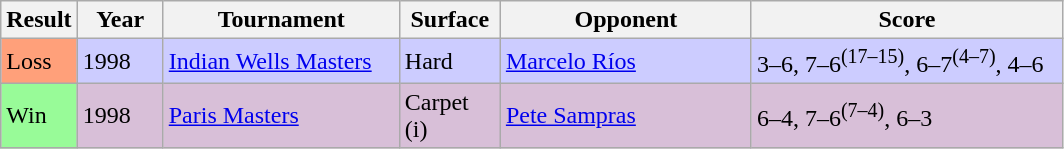<table class="sortable wikitable">
<tr>
<th style="width:40px">Result</th>
<th style="width:50px">Year</th>
<th style="width:150px">Tournament</th>
<th style="width:60px">Surface</th>
<th style="width:160px">Opponent</th>
<th style="width:200px" class="unsortable">Score</th>
</tr>
<tr bgcolor=CCCCFF>
<td style="background:#ffa07a;">Loss</td>
<td>1998</td>
<td><a href='#'>Indian Wells Masters</a></td>
<td>Hard</td>
<td> <a href='#'>Marcelo Ríos</a></td>
<td>3–6, 7–6<sup>(17–15)</sup>, 6–7<sup>(4–7)</sup>, 4–6</td>
</tr>
<tr bgcolor=thistle>
<td style="background:#98fb98;">Win</td>
<td>1998</td>
<td><a href='#'>Paris Masters</a></td>
<td>Carpet (i)</td>
<td> <a href='#'>Pete Sampras</a></td>
<td>6–4, 7–6<sup>(7–4)</sup>, 6–3</td>
</tr>
</table>
